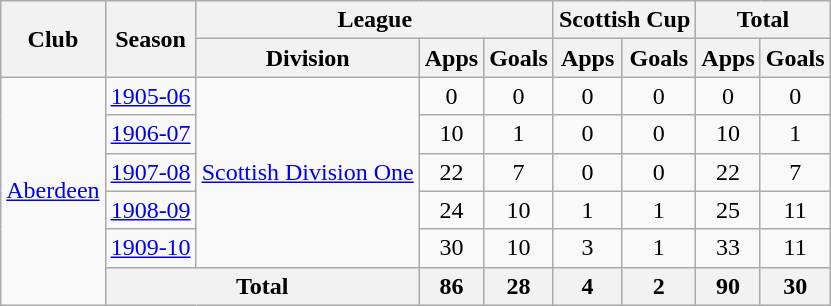<table class="wikitable" style="text-align:center">
<tr>
<th rowspan="2">Club</th>
<th rowspan="2">Season</th>
<th colspan="3">League</th>
<th colspan="2">Scottish Cup</th>
<th colspan="2">Total</th>
</tr>
<tr>
<th>Division</th>
<th>Apps</th>
<th>Goals</th>
<th>Apps</th>
<th>Goals</th>
<th>Apps</th>
<th>Goals</th>
</tr>
<tr>
<td rowspan="6"><a href='#'>Aberdeen</a></td>
<td><a href='#'>1905-06</a></td>
<td rowspan="5"><a href='#'>Scottish Division One</a></td>
<td>0</td>
<td>0</td>
<td>0</td>
<td>0</td>
<td>0</td>
<td>0</td>
</tr>
<tr>
<td><a href='#'>1906-07</a></td>
<td>10</td>
<td>1</td>
<td>0</td>
<td>0</td>
<td>10</td>
<td>1</td>
</tr>
<tr>
<td><a href='#'>1907-08</a></td>
<td>22</td>
<td>7</td>
<td>0</td>
<td>0</td>
<td>22</td>
<td>7</td>
</tr>
<tr>
<td><a href='#'>1908-09</a></td>
<td>24</td>
<td>10</td>
<td>1</td>
<td>1</td>
<td>25</td>
<td>11</td>
</tr>
<tr>
<td><a href='#'>1909-10</a></td>
<td>30</td>
<td>10</td>
<td>3</td>
<td>1</td>
<td>33</td>
<td>11</td>
</tr>
<tr>
<th colspan="2">Total</th>
<th>86</th>
<th>28</th>
<th>4</th>
<th>2</th>
<th>90</th>
<th>30</th>
</tr>
</table>
